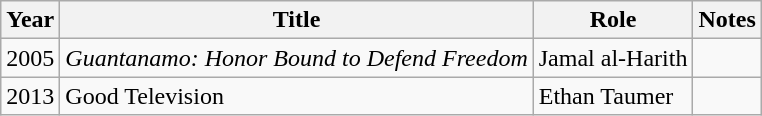<table class="wikitable sortable">
<tr>
<th>Year</th>
<th>Title</th>
<th>Role</th>
<th>Notes</th>
</tr>
<tr>
<td>2005</td>
<td><em>Guantanamo: Honor Bound to Defend Freedom</em></td>
<td>Jamal al-Harith</td>
<td></td>
</tr>
<tr>
<td>2013</td>
<td>Good Television</td>
<td>Ethan Taumer</td>
<td></td>
</tr>
</table>
